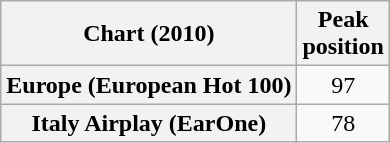<table class="wikitable plainrowheaders" style="text-align:center">
<tr>
<th scope="col">Chart (2010)</th>
<th scope="col">Peak<br>position</th>
</tr>
<tr>
<th scope="row">Europe (European Hot 100)</th>
<td style="text-align:center;">97</td>
</tr>
<tr>
<th scope="row">Italy Airplay (EarOne)</th>
<td>78</td>
</tr>
</table>
